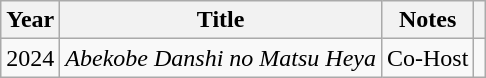<table class="wikitable">
<tr>
<th>Year</th>
<th>Title</th>
<th>Notes</th>
<th></th>
</tr>
<tr>
<td>2024</td>
<td><em>Abekobe Danshi no Matsu Heya</em></td>
<td>Co-Host</td>
<td></td>
</tr>
</table>
